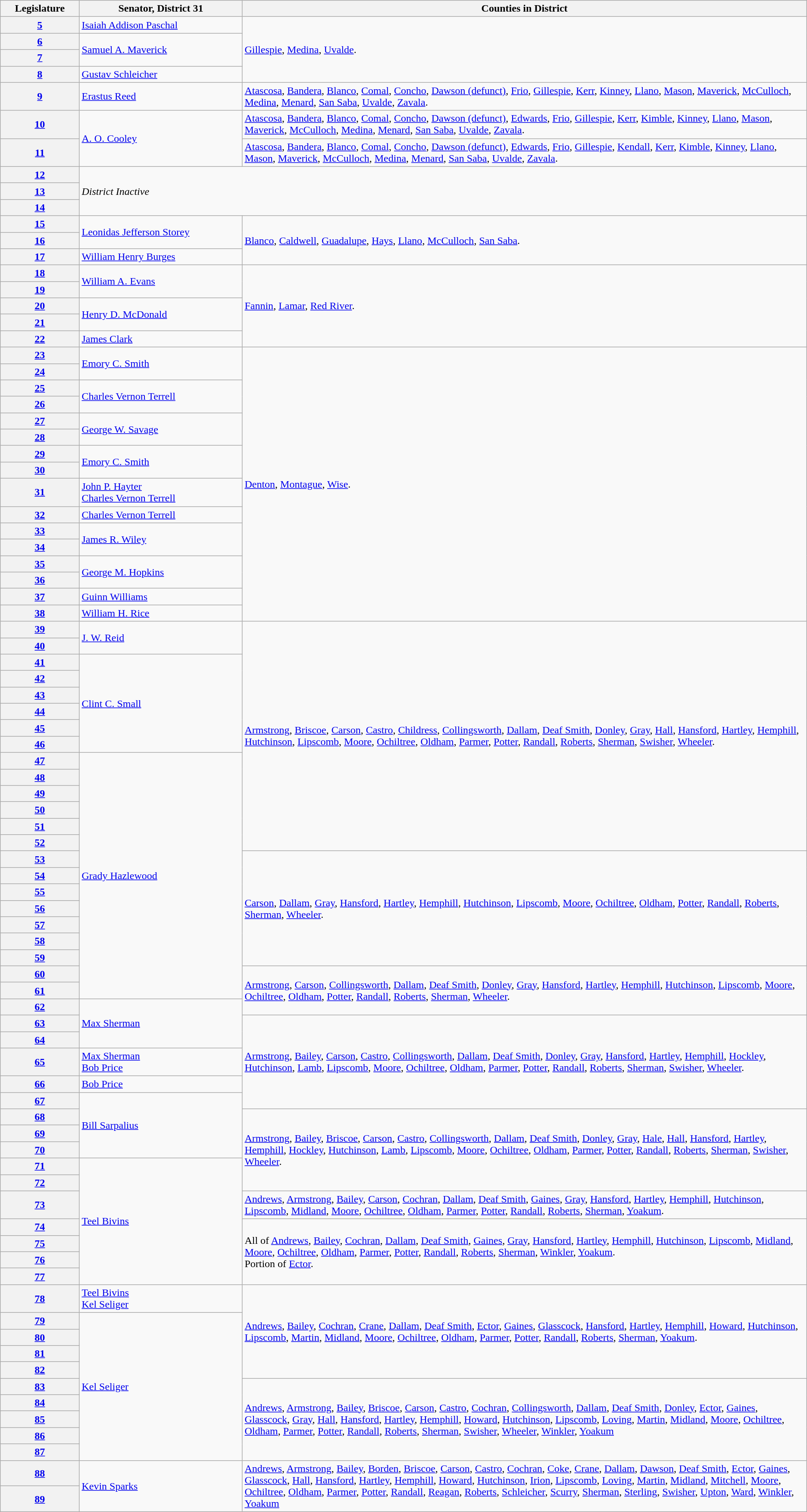<table class="wikitable">
<tr>
<th>Legislature</th>
<th>Senator, District 31</th>
<th width=70%>Counties in District</th>
</tr>
<tr>
<th><a href='#'>5</a></th>
<td><a href='#'>Isaiah Addison Paschal</a></td>
<td rowspan=4><a href='#'>Gillespie</a>, <a href='#'>Medina</a>, <a href='#'>Uvalde</a>.</td>
</tr>
<tr>
<th><a href='#'>6</a></th>
<td rowspan=2><a href='#'>Samuel A. Maverick</a></td>
</tr>
<tr>
<th><a href='#'>7</a></th>
</tr>
<tr>
<th><a href='#'>8</a></th>
<td><a href='#'>Gustav Schleicher</a></td>
</tr>
<tr>
<th><a href='#'>9</a></th>
<td><a href='#'>Erastus Reed</a></td>
<td><a href='#'>Atascosa</a>, <a href='#'>Bandera</a>, <a href='#'>Blanco</a>, <a href='#'>Comal</a>, <a href='#'>Concho</a>, <a href='#'>Dawson (defunct)</a>, <a href='#'>Frio</a>, <a href='#'>Gillespie</a>, <a href='#'>Kerr</a>, <a href='#'>Kinney</a>, <a href='#'>Llano</a>, <a href='#'>Mason</a>, <a href='#'>Maverick</a>, <a href='#'>McCulloch</a>, <a href='#'>Medina</a>, <a href='#'>Menard</a>, <a href='#'>San Saba</a>, <a href='#'>Uvalde</a>, <a href='#'>Zavala</a>.</td>
</tr>
<tr>
<th><a href='#'>10</a></th>
<td rowspan=2><a href='#'>A. O. Cooley</a></td>
<td><a href='#'>Atascosa</a>, <a href='#'>Bandera</a>, <a href='#'>Blanco</a>, <a href='#'>Comal</a>, <a href='#'>Concho</a>, <a href='#'>Dawson (defunct)</a>, <a href='#'>Edwards</a>, <a href='#'>Frio</a>, <a href='#'>Gillespie</a>, <a href='#'>Kerr</a>, <a href='#'>Kimble</a>, <a href='#'>Kinney</a>, <a href='#'>Llano</a>, <a href='#'>Mason</a>, <a href='#'>Maverick</a>, <a href='#'>McCulloch</a>, <a href='#'>Medina</a>, <a href='#'>Menard</a>, <a href='#'>San Saba</a>, <a href='#'>Uvalde</a>, <a href='#'>Zavala</a>.</td>
</tr>
<tr>
<th><a href='#'>11</a></th>
<td><a href='#'>Atascosa</a>, <a href='#'>Bandera</a>, <a href='#'>Blanco</a>, <a href='#'>Comal</a>, <a href='#'>Concho</a>, <a href='#'>Dawson (defunct)</a>, <a href='#'>Edwards</a>, <a href='#'>Frio</a>, <a href='#'>Gillespie</a>, <a href='#'>Kendall</a>, <a href='#'>Kerr</a>, <a href='#'>Kimble</a>, <a href='#'>Kinney</a>, <a href='#'>Llano</a>, <a href='#'>Mason</a>, <a href='#'>Maverick</a>, <a href='#'>McCulloch</a>, <a href='#'>Medina</a>, <a href='#'>Menard</a>, <a href='#'>San Saba</a>, <a href='#'>Uvalde</a>, <a href='#'>Zavala</a>.</td>
</tr>
<tr>
<th><a href='#'>12</a></th>
<td colspan=2 rowspan=3><em>District Inactive</em></td>
</tr>
<tr>
<th><a href='#'>13</a></th>
</tr>
<tr>
<th><a href='#'>14</a></th>
</tr>
<tr>
<th><a href='#'>15</a></th>
<td rowspan=2><a href='#'>Leonidas Jefferson Storey</a></td>
<td rowspan=3><a href='#'>Blanco</a>, <a href='#'>Caldwell</a>, <a href='#'>Guadalupe</a>, <a href='#'>Hays</a>, <a href='#'>Llano</a>, <a href='#'>McCulloch</a>, <a href='#'>San Saba</a>.</td>
</tr>
<tr>
<th><a href='#'>16</a></th>
</tr>
<tr>
<th><a href='#'>17</a></th>
<td><a href='#'>William Henry Burges</a></td>
</tr>
<tr>
<th><a href='#'>18</a></th>
<td rowspan=2><a href='#'>William A. Evans</a></td>
<td rowspan=5><a href='#'>Fannin</a>, <a href='#'>Lamar</a>, <a href='#'>Red River</a>.</td>
</tr>
<tr>
<th><a href='#'>19</a></th>
</tr>
<tr>
<th><a href='#'>20</a></th>
<td rowspan=2><a href='#'>Henry D. McDonald</a></td>
</tr>
<tr>
<th><a href='#'>21</a></th>
</tr>
<tr>
<th><a href='#'>22</a></th>
<td><a href='#'>James Clark</a></td>
</tr>
<tr>
<th><a href='#'>23</a></th>
<td rowspan=2><a href='#'>Emory C. Smith</a></td>
<td rowspan=16><a href='#'>Denton</a>, <a href='#'>Montague</a>, <a href='#'>Wise</a>.</td>
</tr>
<tr>
<th><a href='#'>24</a></th>
</tr>
<tr>
<th><a href='#'>25</a></th>
<td rowspan=2><a href='#'>Charles Vernon Terrell</a></td>
</tr>
<tr>
<th><a href='#'>26</a></th>
</tr>
<tr>
<th><a href='#'>27</a></th>
<td rowspan=2><a href='#'>George W. Savage</a></td>
</tr>
<tr>
<th><a href='#'>28</a></th>
</tr>
<tr>
<th><a href='#'>29</a></th>
<td rowspan=2><a href='#'>Emory C. Smith</a></td>
</tr>
<tr>
<th><a href='#'>30</a></th>
</tr>
<tr>
<th><a href='#'>31</a></th>
<td><a href='#'>John P. Hayter</a><br><a href='#'>Charles Vernon Terrell</a></td>
</tr>
<tr>
<th><a href='#'>32</a></th>
<td><a href='#'>Charles Vernon Terrell</a></td>
</tr>
<tr>
<th><a href='#'>33</a></th>
<td rowspan=2><a href='#'>James R. Wiley</a></td>
</tr>
<tr>
<th><a href='#'>34</a></th>
</tr>
<tr>
<th><a href='#'>35</a></th>
<td rowspan=2><a href='#'>George M. Hopkins</a></td>
</tr>
<tr>
<th><a href='#'>36</a></th>
</tr>
<tr>
<th><a href='#'>37</a></th>
<td><a href='#'>Guinn Williams</a></td>
</tr>
<tr>
<th><a href='#'>38</a></th>
<td><a href='#'>William H. Rice</a></td>
</tr>
<tr>
<th><a href='#'>39</a></th>
<td rowspan=2><a href='#'>J. W. Reid</a></td>
<td rowspan=14><a href='#'>Armstrong</a>, <a href='#'>Briscoe</a>, <a href='#'>Carson</a>, <a href='#'>Castro</a>, <a href='#'>Childress</a>, <a href='#'>Collingsworth</a>, <a href='#'>Dallam</a>, <a href='#'>Deaf Smith</a>, <a href='#'>Donley</a>, <a href='#'>Gray</a>, <a href='#'>Hall</a>, <a href='#'>Hansford</a>, <a href='#'>Hartley</a>, <a href='#'>Hemphill</a>, <a href='#'>Hutchinson</a>, <a href='#'>Lipscomb</a>, <a href='#'>Moore</a>, <a href='#'>Ochiltree</a>, <a href='#'>Oldham</a>, <a href='#'>Parmer</a>, <a href='#'>Potter</a>, <a href='#'>Randall</a>, <a href='#'>Roberts</a>, <a href='#'>Sherman</a>, <a href='#'>Swisher</a>, <a href='#'>Wheeler</a>.</td>
</tr>
<tr>
<th><a href='#'>40</a></th>
</tr>
<tr>
<th><a href='#'>41</a></th>
<td rowspan=6><a href='#'>Clint C. Small</a></td>
</tr>
<tr>
<th><a href='#'>42</a></th>
</tr>
<tr>
<th><a href='#'>43</a></th>
</tr>
<tr>
<th><a href='#'>44</a></th>
</tr>
<tr>
<th><a href='#'>45</a></th>
</tr>
<tr>
<th><a href='#'>46</a></th>
</tr>
<tr>
<th><a href='#'>47</a></th>
<td rowspan=15><a href='#'>Grady Hazlewood</a></td>
</tr>
<tr>
<th><a href='#'>48</a></th>
</tr>
<tr>
<th><a href='#'>49</a></th>
</tr>
<tr>
<th><a href='#'>50</a></th>
</tr>
<tr>
<th><a href='#'>51</a></th>
</tr>
<tr>
<th><a href='#'>52</a></th>
</tr>
<tr>
<th><a href='#'>53</a></th>
<td rowspan=7><a href='#'>Carson</a>, <a href='#'>Dallam</a>, <a href='#'>Gray</a>, <a href='#'>Hansford</a>, <a href='#'>Hartley</a>, <a href='#'>Hemphill</a>, <a href='#'>Hutchinson</a>, <a href='#'>Lipscomb</a>, <a href='#'>Moore</a>, <a href='#'>Ochiltree</a>, <a href='#'>Oldham</a>, <a href='#'>Potter</a>, <a href='#'>Randall</a>, <a href='#'>Roberts</a>, <a href='#'>Sherman</a>, <a href='#'>Wheeler</a>.</td>
</tr>
<tr>
<th><a href='#'>54</a></th>
</tr>
<tr>
<th><a href='#'>55</a></th>
</tr>
<tr>
<th><a href='#'>56</a></th>
</tr>
<tr>
<th><a href='#'>57</a></th>
</tr>
<tr>
<th><a href='#'>58</a></th>
</tr>
<tr>
<th><a href='#'>59</a></th>
</tr>
<tr>
<th><a href='#'>60</a></th>
<td rowspan=3><a href='#'>Armstrong</a>, <a href='#'>Carson</a>, <a href='#'>Collingsworth</a>, <a href='#'>Dallam</a>, <a href='#'>Deaf Smith</a>, <a href='#'>Donley</a>, <a href='#'>Gray</a>, <a href='#'>Hansford</a>, <a href='#'>Hartley</a>, <a href='#'>Hemphill</a>, <a href='#'>Hutchinson</a>, <a href='#'>Lipscomb</a>, <a href='#'>Moore</a>, <a href='#'>Ochiltree</a>, <a href='#'>Oldham</a>, <a href='#'>Potter</a>, <a href='#'>Randall</a>, <a href='#'>Roberts</a>, <a href='#'>Sherman</a>, <a href='#'>Wheeler</a>.</td>
</tr>
<tr>
<th><a href='#'>61</a></th>
</tr>
<tr>
<th><a href='#'>62</a></th>
<td rowspan=3><a href='#'>Max Sherman</a></td>
</tr>
<tr>
<th><a href='#'>63</a></th>
<td rowspan=5><a href='#'>Armstrong</a>, <a href='#'>Bailey</a>, <a href='#'>Carson</a>, <a href='#'>Castro</a>, <a href='#'>Collingsworth</a>, <a href='#'>Dallam</a>, <a href='#'>Deaf Smith</a>, <a href='#'>Donley</a>, <a href='#'>Gray</a>, <a href='#'>Hansford</a>, <a href='#'>Hartley</a>, <a href='#'>Hemphill</a>, <a href='#'>Hockley</a>, <a href='#'>Hutchinson</a>, <a href='#'>Lamb</a>, <a href='#'>Lipscomb</a>, <a href='#'>Moore</a>, <a href='#'>Ochiltree</a>, <a href='#'>Oldham</a>, <a href='#'>Parmer</a>, <a href='#'>Potter</a>, <a href='#'>Randall</a>, <a href='#'>Roberts</a>, <a href='#'>Sherman</a>, <a href='#'>Swisher</a>, <a href='#'>Wheeler</a>.</td>
</tr>
<tr>
<th><a href='#'>64</a></th>
</tr>
<tr>
<th><a href='#'>65</a></th>
<td><a href='#'>Max Sherman</a><br><a href='#'>Bob Price</a></td>
</tr>
<tr>
<th><a href='#'>66</a></th>
<td><a href='#'>Bob Price</a></td>
</tr>
<tr>
<th><a href='#'>67</a></th>
<td rowspan=4><a href='#'>Bill Sarpalius</a></td>
</tr>
<tr>
<th><a href='#'>68</a></th>
<td rowspan=5><a href='#'>Armstrong</a>, <a href='#'>Bailey</a>, <a href='#'>Briscoe</a>, <a href='#'>Carson</a>, <a href='#'>Castro</a>, <a href='#'>Collingsworth</a>, <a href='#'>Dallam</a>, <a href='#'>Deaf Smith</a>, <a href='#'>Donley</a>, <a href='#'>Gray</a>, <a href='#'>Hale</a>, <a href='#'>Hall</a>, <a href='#'>Hansford</a>, <a href='#'>Hartley</a>, <a href='#'>Hemphill</a>, <a href='#'>Hockley</a>, <a href='#'>Hutchinson</a>, <a href='#'>Lamb</a>, <a href='#'>Lipscomb</a>, <a href='#'>Moore</a>, <a href='#'>Ochiltree</a>, <a href='#'>Oldham</a>, <a href='#'>Parmer</a>, <a href='#'>Potter</a>, <a href='#'>Randall</a>, <a href='#'>Roberts</a>, <a href='#'>Sherman</a>, <a href='#'>Swisher</a>, <a href='#'>Wheeler</a>.</td>
</tr>
<tr>
<th><a href='#'>69</a></th>
</tr>
<tr>
<th><a href='#'>70</a></th>
</tr>
<tr>
<th><a href='#'>71</a></th>
<td rowspan=7><a href='#'>Teel Bivins</a></td>
</tr>
<tr>
<th><a href='#'>72</a></th>
</tr>
<tr>
<th><a href='#'>73</a></th>
<td><a href='#'>Andrews</a>, <a href='#'>Armstrong</a>, <a href='#'>Bailey</a>, <a href='#'>Carson</a>, <a href='#'>Cochran</a>, <a href='#'>Dallam</a>, <a href='#'>Deaf Smith</a>, <a href='#'>Gaines</a>, <a href='#'>Gray</a>, <a href='#'>Hansford</a>, <a href='#'>Hartley</a>, <a href='#'>Hemphill</a>, <a href='#'>Hutchinson</a>, <a href='#'>Lipscomb</a>, <a href='#'>Midland</a>, <a href='#'>Moore</a>, <a href='#'>Ochiltree</a>, <a href='#'>Oldham</a>, <a href='#'>Parmer</a>, <a href='#'>Potter</a>, <a href='#'>Randall</a>, <a href='#'>Roberts</a>, <a href='#'>Sherman</a>, <a href='#'>Yoakum</a>.</td>
</tr>
<tr>
<th><a href='#'>74</a></th>
<td rowspan=4>All of <a href='#'>Andrews</a>, <a href='#'>Bailey</a>, <a href='#'>Cochran</a>, <a href='#'>Dallam</a>, <a href='#'>Deaf Smith</a>, <a href='#'>Gaines</a>, <a href='#'>Gray</a>, <a href='#'>Hansford</a>, <a href='#'>Hartley</a>, <a href='#'>Hemphill</a>, <a href='#'>Hutchinson</a>, <a href='#'>Lipscomb</a>, <a href='#'>Midland</a>, <a href='#'>Moore</a>, <a href='#'>Ochiltree</a>, <a href='#'>Oldham</a>, <a href='#'>Parmer</a>, <a href='#'>Potter</a>, <a href='#'>Randall</a>, <a href='#'>Roberts</a>, <a href='#'>Sherman</a>, <a href='#'>Winkler</a>, <a href='#'>Yoakum</a>.<br>Portion of <a href='#'>Ector</a>.</td>
</tr>
<tr>
<th><a href='#'>75</a></th>
</tr>
<tr>
<th><a href='#'>76</a></th>
</tr>
<tr>
<th><a href='#'>77</a></th>
</tr>
<tr>
<th><a href='#'>78</a></th>
<td><a href='#'>Teel Bivins</a><br><a href='#'>Kel Seliger</a></td>
<td rowspan=5><a href='#'>Andrews</a>, <a href='#'>Bailey</a>, <a href='#'>Cochran</a>, <a href='#'>Crane</a>, <a href='#'>Dallam</a>, <a href='#'>Deaf Smith</a>, <a href='#'>Ector</a>, <a href='#'>Gaines</a>, <a href='#'>Glasscock</a>, <a href='#'>Hansford</a>, <a href='#'>Hartley</a>, <a href='#'>Hemphill</a>, <a href='#'>Howard</a>, <a href='#'>Hutchinson</a>, <a href='#'>Lipscomb</a>, <a href='#'>Martin</a>, <a href='#'>Midland</a>, <a href='#'>Moore</a>, <a href='#'>Ochiltree</a>, <a href='#'>Oldham</a>, <a href='#'>Parmer</a>, <a href='#'>Potter</a>, <a href='#'>Randall</a>, <a href='#'>Roberts</a>, <a href='#'>Sherman</a>, <a href='#'>Yoakum</a>.</td>
</tr>
<tr>
<th><a href='#'>79</a></th>
<td rowspan=9><a href='#'>Kel Seliger</a></td>
</tr>
<tr>
<th><a href='#'>80</a></th>
</tr>
<tr>
<th><a href='#'>81</a></th>
</tr>
<tr>
<th><a href='#'>82</a></th>
</tr>
<tr>
<th><a href='#'>83</a></th>
<td rowspan=5><a href='#'>Andrews</a>, <a href='#'>Armstrong</a>, <a href='#'>Bailey</a>, <a href='#'>Briscoe</a>, <a href='#'>Carson</a>, <a href='#'>Castro</a>, <a href='#'>Cochran</a>, <a href='#'>Collingsworth</a>, <a href='#'>Dallam</a>, <a href='#'>Deaf Smith</a>, <a href='#'>Donley</a>, <a href='#'>Ector</a>, <a href='#'>Gaines</a>, <a href='#'>Glasscock</a>, <a href='#'>Gray</a>, <a href='#'>Hall</a>, <a href='#'>Hansford</a>, <a href='#'>Hartley</a>, <a href='#'>Hemphill</a>, <a href='#'>Howard</a>, <a href='#'>Hutchinson</a>, <a href='#'>Lipscomb</a>, <a href='#'>Loving</a>, <a href='#'>Martin</a>, <a href='#'>Midland</a>, <a href='#'>Moore</a>, <a href='#'>Ochiltree</a>, <a href='#'>Oldham</a>, <a href='#'>Parmer</a>, <a href='#'>Potter</a>, <a href='#'>Randall</a>, <a href='#'>Roberts</a>, <a href='#'>Sherman</a>, <a href='#'>Swisher</a>, <a href='#'>Wheeler</a>, <a href='#'>Winkler</a>, <a href='#'>Yoakum</a></td>
</tr>
<tr>
<th><a href='#'>84</a></th>
</tr>
<tr>
<th><a href='#'>85</a></th>
</tr>
<tr>
<th><a href='#'>86</a></th>
</tr>
<tr>
<th><a href='#'>87</a></th>
</tr>
<tr>
<th><a href='#'>88</a></th>
<td rowspan=2><a href='#'>Kevin Sparks</a></td>
<td rowspan=2><a href='#'>Andrews</a>, <a href='#'>Armstrong</a>, <a href='#'>Bailey</a>, <a href='#'>Borden</a>, <a href='#'>Briscoe</a>, <a href='#'>Carson</a>, <a href='#'>Castro</a>, <a href='#'>Cochran</a>, <a href='#'>Coke</a>, <a href='#'>Crane</a>, <a href='#'>Dallam</a>, <a href='#'>Dawson</a>, <a href='#'>Deaf Smith</a>, <a href='#'>Ector</a>, <a href='#'>Gaines</a>, <a href='#'>Glasscock</a>, <a href='#'>Hall</a>, <a href='#'>Hansford</a>, <a href='#'>Hartley</a>, <a href='#'>Hemphill</a>, <a href='#'>Howard</a>, <a href='#'>Hutchinson</a>, <a href='#'>Irion</a>, <a href='#'>Lipscomb</a>, <a href='#'>Loving</a>, <a href='#'>Martin</a>, <a href='#'>Midland</a>, <a href='#'>Mitchell</a>, <a href='#'>Moore</a>, <a href='#'>Ochiltree</a>, <a href='#'>Oldham</a>, <a href='#'>Parmer</a>, <a href='#'>Potter</a>, <a href='#'>Randall</a>, <a href='#'>Reagan</a>, <a href='#'>Roberts</a>, <a href='#'>Schleicher</a>, <a href='#'>Scurry</a>, <a href='#'>Sherman</a>, <a href='#'>Sterling</a>, <a href='#'>Swisher</a>, <a href='#'>Upton</a>, <a href='#'>Ward</a>, <a href='#'>Winkler</a>, <a href='#'>Yoakum</a></td>
</tr>
<tr>
<th><a href='#'>89</a></th>
</tr>
</table>
